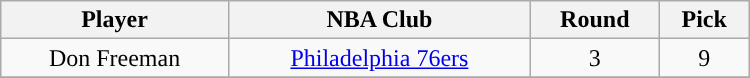<table class="wikitable" width="500">
<tr>
<th>Player</th>
<th>NBA Club</th>
<th>Round</th>
<th>Pick</th>
</tr>
<tr align="center" bgcolor="">
<td>Don Freeman</td>
<td><a href='#'>Philadelphia 76ers</a></td>
<td>3</td>
<td>9</td>
</tr>
<tr align="center" bgcolor="">
</tr>
</table>
